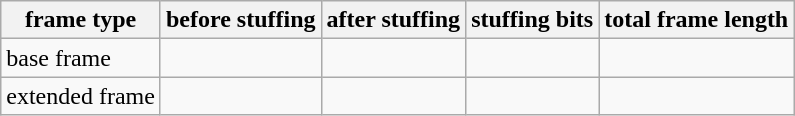<table class="wikitable" style="text-align:center">
<tr ">
<th>frame type</th>
<th>before stuffing</th>
<th>after stuffing</th>
<th>stuffing bits</th>
<th>total frame length</th>
</tr>
<tr>
<td style="text-align: left;">base frame</td>
<td></td>
<td></td>
<td></td>
<td></td>
</tr>
<tr>
<td style="text-align: left;">extended frame</td>
<td></td>
<td></td>
<td></td>
<td></td>
</tr>
</table>
